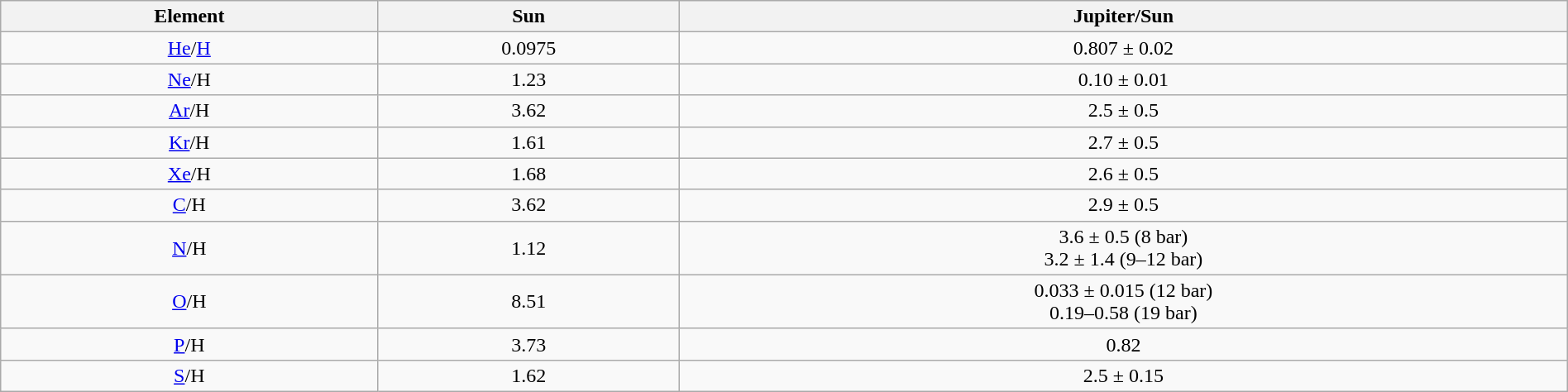<table class="wikitable" style="text-align: center; margin-right: 0; width: 100%;">
<tr>
<th>Element</th>
<th>Sun</th>
<th>Jupiter/Sun</th>
</tr>
<tr>
<td><a href='#'>He</a>/<a href='#'>H</a></td>
<td>0.0975</td>
<td>0.807 ± 0.02</td>
</tr>
<tr>
<td><a href='#'>Ne</a>/H</td>
<td>1.23</td>
<td>0.10 ± 0.01</td>
</tr>
<tr>
<td><a href='#'>Ar</a>/H</td>
<td>3.62</td>
<td>2.5 ± 0.5</td>
</tr>
<tr>
<td><a href='#'>Kr</a>/H</td>
<td>1.61</td>
<td>2.7 ± 0.5</td>
</tr>
<tr>
<td><a href='#'>Xe</a>/H</td>
<td>1.68</td>
<td>2.6 ± 0.5</td>
</tr>
<tr>
<td><a href='#'>C</a>/H</td>
<td>3.62</td>
<td>2.9 ± 0.5</td>
</tr>
<tr>
<td><a href='#'>N</a>/H</td>
<td>1.12</td>
<td>3.6 ± 0.5 (8 bar)<br>3.2 ± 1.4 (9–12 bar)</td>
</tr>
<tr>
<td><a href='#'>O</a>/H</td>
<td>8.51</td>
<td>0.033 ± 0.015 (12 bar)<br>0.19–0.58 (19 bar)</td>
</tr>
<tr>
<td><a href='#'>P</a>/H</td>
<td>3.73</td>
<td>0.82</td>
</tr>
<tr>
<td><a href='#'>S</a>/H</td>
<td>1.62</td>
<td>2.5 ± 0.15</td>
</tr>
</table>
